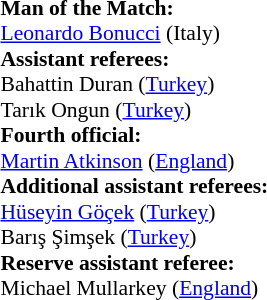<table style="width:100%; font-size:90%;">
<tr>
<td><br><strong>Man of the Match:</strong>
<br><a href='#'>Leonardo Bonucci</a> (Italy)<br><strong>Assistant referees:</strong>
<br>Bahattin Duran (<a href='#'>Turkey</a>)
<br>Tarık Ongun (<a href='#'>Turkey</a>)
<br><strong>Fourth official:</strong>
<br><a href='#'>Martin Atkinson</a> (<a href='#'>England</a>)
<br><strong>Additional assistant referees:</strong>
<br><a href='#'>Hüseyin Göçek</a> (<a href='#'>Turkey</a>)
<br>Barış Şimşek (<a href='#'>Turkey</a>)
<br><strong>Reserve assistant referee:</strong>
<br>Michael Mullarkey (<a href='#'>England</a>)</td>
</tr>
</table>
